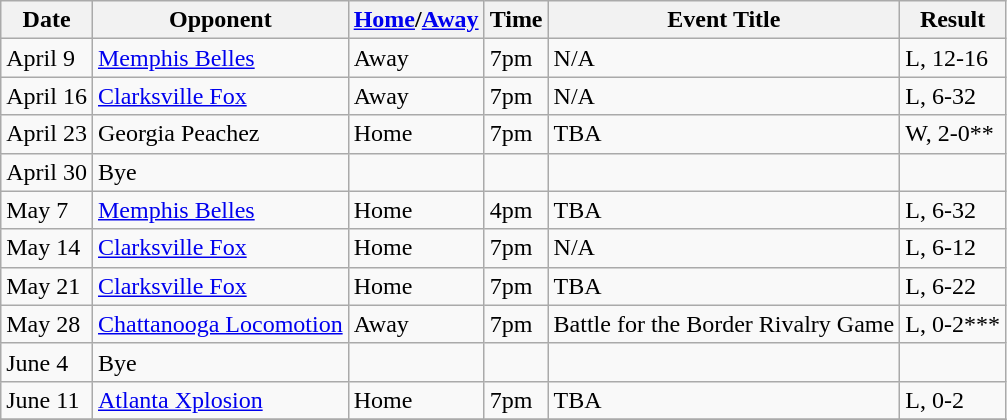<table class="wikitable">
<tr>
<th>Date</th>
<th>Opponent</th>
<th><a href='#'>Home</a>/<a href='#'>Away</a></th>
<th>Time</th>
<th>Event Title</th>
<th>Result</th>
</tr>
<tr>
<td>April 9</td>
<td><a href='#'>Memphis Belles</a></td>
<td>Away</td>
<td>7pm</td>
<td>N/A</td>
<td>L, 12-16</td>
</tr>
<tr>
<td>April 16</td>
<td><a href='#'>Clarksville Fox</a></td>
<td>Away</td>
<td>7pm</td>
<td>N/A</td>
<td>L, 6-32</td>
</tr>
<tr>
<td>April 23</td>
<td>Georgia Peachez</td>
<td>Home</td>
<td>7pm</td>
<td>TBA</td>
<td>W, 2-0**</td>
</tr>
<tr>
<td>April 30</td>
<td>Bye</td>
<td></td>
<td></td>
<td></td>
<td></td>
</tr>
<tr>
<td>May 7</td>
<td><a href='#'>Memphis Belles</a></td>
<td>Home</td>
<td>4pm</td>
<td>TBA</td>
<td>L, 6-32</td>
</tr>
<tr>
<td>May 14</td>
<td><a href='#'>Clarksville Fox</a></td>
<td>Home</td>
<td>7pm</td>
<td>N/A</td>
<td>L, 6-12</td>
</tr>
<tr>
<td>May 21</td>
<td><a href='#'>Clarksville Fox</a></td>
<td>Home</td>
<td>7pm</td>
<td>TBA</td>
<td>L, 6-22</td>
</tr>
<tr>
<td>May 28</td>
<td><a href='#'>Chattanooga Locomotion</a></td>
<td>Away</td>
<td>7pm</td>
<td>Battle for the Border Rivalry Game</td>
<td>L, 0-2***</td>
</tr>
<tr>
<td>June 4</td>
<td>Bye</td>
<td></td>
<td></td>
<td></td>
<td></td>
</tr>
<tr>
<td>June 11</td>
<td><a href='#'>Atlanta Xplosion</a></td>
<td>Home</td>
<td>7pm</td>
<td>TBA</td>
<td>L, 0-2</td>
</tr>
<tr>
</tr>
</table>
